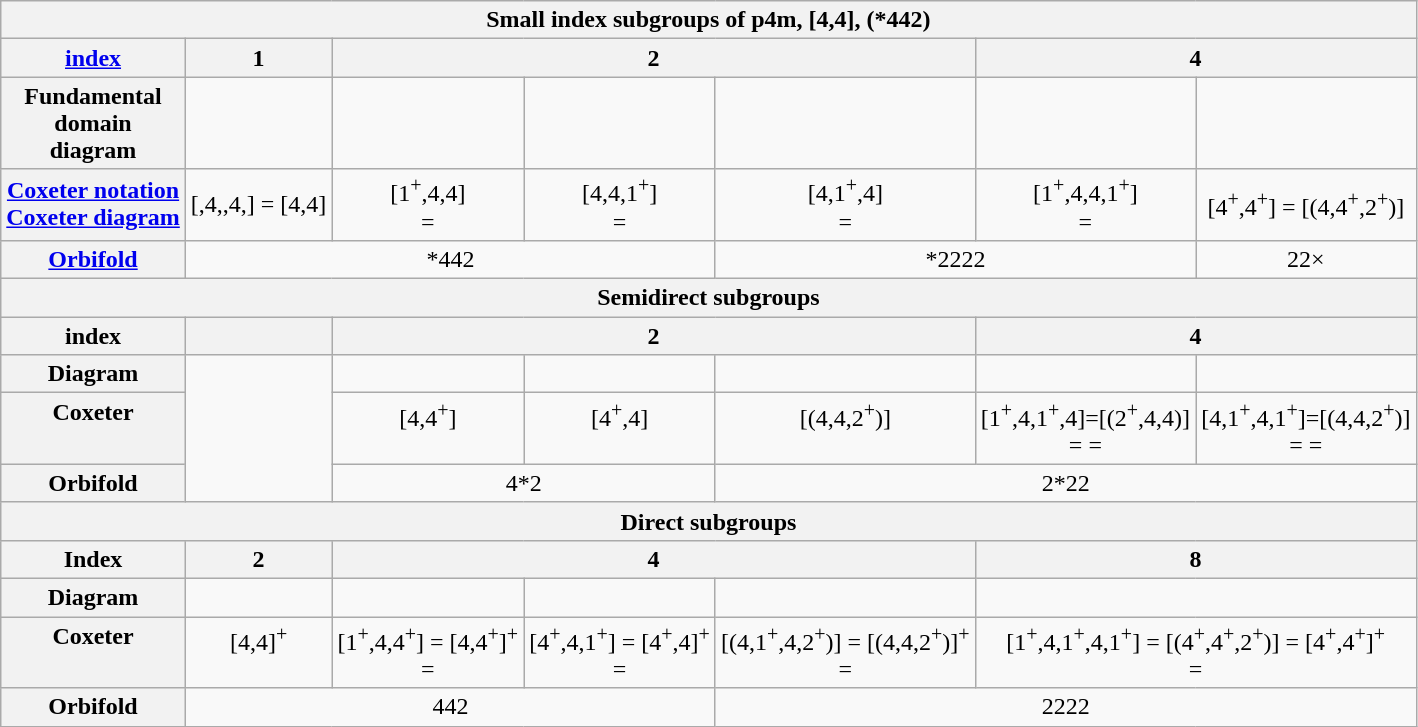<table class="wikitable collapsible collapsed" style="text-align:center;">
<tr>
<th colspan=12>Small index subgroups of p4m, [4,4], (*442)</th>
</tr>
<tr>
<th><a href='#'>index</a></th>
<th>1</th>
<th colspan=3>2</th>
<th colspan=2>4</th>
</tr>
<tr>
<th scope="row">Fundamental<br>domain<br>diagram</th>
<td></td>
<td></td>
<td></td>
<td></td>
<td></td>
<td></td>
</tr>
<tr>
<th scope="row"><a href='#'>Coxeter notation</a><br><a href='#'>Coxeter diagram</a></th>
<td>[,4,,4,] = [4,4]<br></td>
<td>[1<sup>+</sup>,4,4]<br> = </td>
<td>[4,4,1<sup>+</sup>]<br> = </td>
<td>[4,1<sup>+</sup>,4]<br> = </td>
<td>[1<sup>+</sup>,4,4,1<sup>+</sup>]<br> = </td>
<td>[4<sup>+</sup>,4<sup>+</sup>] = [(4,4<sup>+</sup>,2<sup>+</sup>)]<br></td>
</tr>
<tr>
<th scope="row"><a href='#'>Orbifold</a></th>
<td colspan=3>*442</td>
<td colspan=2>*2222</td>
<td>22×</td>
</tr>
<tr>
<th scope="row" colspan=7>Semidirect subgroups</th>
</tr>
<tr>
<th>index</th>
<th></th>
<th colspan=3>2</th>
<th colspan=2>4</th>
</tr>
<tr>
<th>Diagram</th>
<td rowspan=3></td>
<td></td>
<td></td>
<td></td>
<td></td>
<td></td>
</tr>
<tr style="vertical-align:top;">
<th scope="row">Coxeter</th>
<td>[4,4<sup>+</sup>]<br></td>
<td>[4<sup>+</sup>,4]<br></td>
<td>[(4,4,2<sup>+</sup>)]<br></td>
<td>[1<sup>+</sup>,4,1<sup>+</sup>,4]=[(2<sup>+</sup>,4,4)]<br> =  = </td>
<td>[4,1<sup>+</sup>,4,1<sup>+</sup>]=[(4,4,2<sup>+</sup>)]<br> =  = </td>
</tr>
<tr>
<th scope="row">Orbifold</th>
<td colspan=2>4*2</td>
<td colspan=3>2*22</td>
</tr>
<tr>
<th scope="row" colspan=7>Direct subgroups</th>
</tr>
<tr>
<th>Index</th>
<th>2</th>
<th colspan=3>4</th>
<th colspan=2>8</th>
</tr>
<tr>
<th scope="row">Diagram</th>
<td></td>
<td></td>
<td></td>
<td></td>
<td colspan=2></td>
</tr>
<tr style="vertical-align:top;">
<th scope="row">Coxeter</th>
<td>[4,4]<sup>+</sup><br></td>
<td>[1<sup>+</sup>,4,4<sup>+</sup>] = [4,4<sup>+</sup>]<sup>+</sup><br> = </td>
<td>[4<sup>+</sup>,4,1<sup>+</sup>] = [4<sup>+</sup>,4]<sup>+</sup><br> = </td>
<td>[(4,1<sup>+</sup>,4,2<sup>+</sup>)] = [(4,4,2<sup>+</sup>)]<sup>+</sup><br> = </td>
<td colspan=2>[1<sup>+</sup>,4,1<sup>+</sup>,4,1<sup>+</sup>] = [(4<sup>+</sup>,4<sup>+</sup>,2<sup>+</sup>)] = [4<sup>+</sup>,4<sup>+</sup>]<sup>+</sup><br> =  </td>
</tr>
<tr>
<th scope="row">Orbifold</th>
<td colspan=3>442</td>
<td colspan=3>2222</td>
</tr>
</table>
